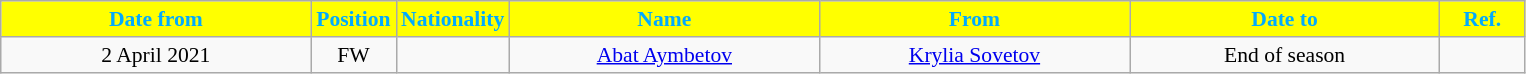<table class="wikitable" style="text-align:center; font-size:90%; ">
<tr>
<th style="background:#ffff00; color:#00AAFF; width:200px;">Date from</th>
<th style="background:#ffff00; color:#00AAFF; width:50px;">Position</th>
<th style="background:#ffff00; color:#00AAFF; width:50px;">Nationality</th>
<th style="background:#ffff00; color:#00AAFF; width:200px;">Name</th>
<th style="background:#ffff00; color:#00AAFF; width:200px;">From</th>
<th style="background:#ffff00; color:#00AAFF; width:200px;">Date to</th>
<th style="background:#ffff00; color:#00AAFF; width:50px;">Ref.</th>
</tr>
<tr>
<td>2 April 2021</td>
<td>FW</td>
<td></td>
<td><a href='#'>Abat Aymbetov</a></td>
<td><a href='#'>Krylia Sovetov</a></td>
<td>End of season</td>
<td></td>
</tr>
</table>
